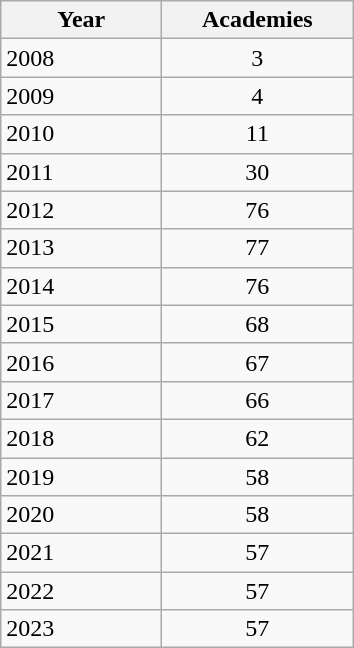<table class="wikitable">
<tr>
<th scope="col" style="width: 100px;">Year</th>
<th scope="col" style="width: 120px;">Academies</th>
</tr>
<tr>
<td>2008</td>
<td style="text-align: center;">3</td>
</tr>
<tr>
<td>2009</td>
<td style="text-align: center;">4</td>
</tr>
<tr>
<td>2010</td>
<td style="text-align: center;">11</td>
</tr>
<tr>
<td>2011</td>
<td style="text-align: center;">30</td>
</tr>
<tr>
<td>2012</td>
<td style="text-align: center;">76</td>
</tr>
<tr>
<td>2013</td>
<td style="text-align: center;">77</td>
</tr>
<tr>
<td>2014</td>
<td style="text-align: center;">76</td>
</tr>
<tr>
<td>2015</td>
<td style="text-align: center;">68</td>
</tr>
<tr>
<td>2016</td>
<td style="text-align: center;">67</td>
</tr>
<tr>
<td>2017</td>
<td style="text-align: center;">66</td>
</tr>
<tr>
<td>2018</td>
<td style="text-align: center;">62</td>
</tr>
<tr>
<td>2019</td>
<td style="text-align: center;">58</td>
</tr>
<tr>
<td>2020</td>
<td style="text-align: center;">58</td>
</tr>
<tr>
<td>2021</td>
<td style="text-align: center;">57</td>
</tr>
<tr>
<td>2022</td>
<td style="text-align: center;">57</td>
</tr>
<tr>
<td>2023</td>
<td style="text-align: center;">57</td>
</tr>
</table>
